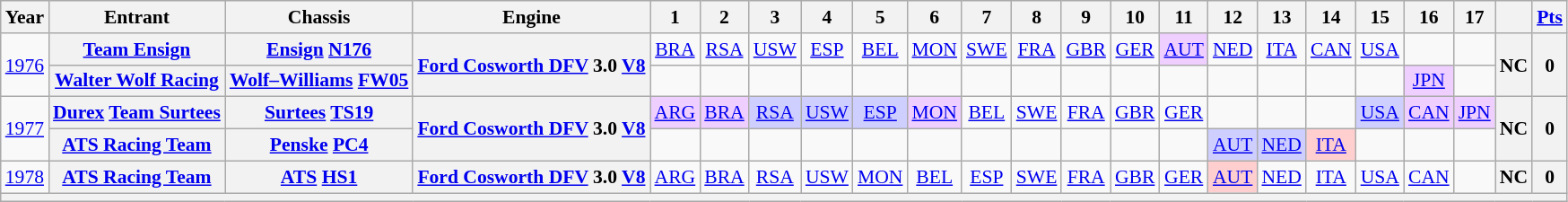<table class="wikitable" style="text-align:center; font-size:90%">
<tr>
<th>Year</th>
<th>Entrant</th>
<th>Chassis</th>
<th>Engine</th>
<th>1</th>
<th>2</th>
<th>3</th>
<th>4</th>
<th>5</th>
<th>6</th>
<th>7</th>
<th>8</th>
<th>9</th>
<th>10</th>
<th>11</th>
<th>12</th>
<th>13</th>
<th>14</th>
<th>15</th>
<th>16</th>
<th>17</th>
<th></th>
<th><a href='#'>Pts</a></th>
</tr>
<tr>
<td rowspan=2><a href='#'>1976</a></td>
<th><a href='#'>Team Ensign</a></th>
<th><a href='#'>Ensign</a> <a href='#'>N176</a></th>
<th rowspan=2><a href='#'>Ford Cosworth DFV</a> 3.0 <a href='#'>V8</a></th>
<td><a href='#'>BRA</a></td>
<td><a href='#'>RSA</a></td>
<td><a href='#'>USW</a></td>
<td><a href='#'>ESP</a></td>
<td><a href='#'>BEL</a></td>
<td><a href='#'>MON</a></td>
<td><a href='#'>SWE</a></td>
<td><a href='#'>FRA</a></td>
<td><a href='#'>GBR</a></td>
<td><a href='#'>GER</a></td>
<td style="background:#EFCFFF;"><a href='#'>AUT</a><br></td>
<td><a href='#'>NED</a></td>
<td><a href='#'>ITA</a></td>
<td><a href='#'>CAN</a></td>
<td><a href='#'>USA</a></td>
<td></td>
<td></td>
<th rowspan=2>NC</th>
<th rowspan=2>0</th>
</tr>
<tr>
<th><a href='#'>Walter Wolf Racing</a></th>
<th><a href='#'>Wolf–Williams</a> <a href='#'>FW05</a></th>
<td></td>
<td></td>
<td></td>
<td></td>
<td></td>
<td></td>
<td></td>
<td></td>
<td></td>
<td></td>
<td></td>
<td></td>
<td></td>
<td></td>
<td></td>
<td style="background:#EFCFFF;"><a href='#'>JPN</a><br></td>
<td></td>
</tr>
<tr>
<td rowspan=2><a href='#'>1977</a></td>
<th><a href='#'>Durex</a> <a href='#'>Team Surtees</a></th>
<th><a href='#'>Surtees</a> <a href='#'>TS19</a></th>
<th rowspan=2><a href='#'>Ford Cosworth DFV</a> 3.0 <a href='#'>V8</a></th>
<td style="background:#EFCFFF;"><a href='#'>ARG</a><br></td>
<td style="background:#EFCFFF;"><a href='#'>BRA</a><br></td>
<td style="background:#CFCFFF;"><a href='#'>RSA</a><br></td>
<td style="background:#CFCFFF;"><a href='#'>USW</a><br></td>
<td style="background:#CFCFFF;"><a href='#'>ESP</a><br></td>
<td style="background:#EFCFFF;"><a href='#'>MON</a><br></td>
<td><a href='#'>BEL</a></td>
<td><a href='#'>SWE</a></td>
<td><a href='#'>FRA</a></td>
<td><a href='#'>GBR</a></td>
<td><a href='#'>GER</a></td>
<td></td>
<td></td>
<td></td>
<td style="background:#CFCFFF;"><a href='#'>USA</a><br></td>
<td style="background:#EFCFFF;"><a href='#'>CAN</a><br></td>
<td style="background:#EFCFFF;"><a href='#'>JPN</a><br></td>
<th rowspan=2>NC</th>
<th rowspan=2>0</th>
</tr>
<tr>
<th><a href='#'>ATS Racing Team</a></th>
<th><a href='#'>Penske</a> <a href='#'>PC4</a></th>
<td></td>
<td></td>
<td></td>
<td></td>
<td></td>
<td></td>
<td></td>
<td></td>
<td></td>
<td></td>
<td></td>
<td style="background:#CFCFFF;"><a href='#'>AUT</a><br></td>
<td style="background:#CFCFFF;"><a href='#'>NED</a><br></td>
<td style="background:#FFCFCF;"><a href='#'>ITA</a><br></td>
<td></td>
<td></td>
<td></td>
</tr>
<tr>
<td><a href='#'>1978</a></td>
<th><a href='#'>ATS Racing Team</a></th>
<th><a href='#'>ATS</a> <a href='#'>HS1</a></th>
<th><a href='#'>Ford Cosworth DFV</a> 3.0 <a href='#'>V8</a></th>
<td><a href='#'>ARG</a></td>
<td><a href='#'>BRA</a></td>
<td><a href='#'>RSA</a></td>
<td><a href='#'>USW</a></td>
<td><a href='#'>MON</a></td>
<td><a href='#'>BEL</a></td>
<td><a href='#'>ESP</a></td>
<td><a href='#'>SWE</a></td>
<td><a href='#'>FRA</a></td>
<td><a href='#'>GBR</a></td>
<td><a href='#'>GER</a></td>
<td style="background:#FFCFCF;"><a href='#'>AUT</a><br></td>
<td><a href='#'>NED</a></td>
<td><a href='#'>ITA</a></td>
<td><a href='#'>USA</a></td>
<td><a href='#'>CAN</a></td>
<td></td>
<th>NC</th>
<th>0</th>
</tr>
<tr>
<th colspan="23"></th>
</tr>
</table>
